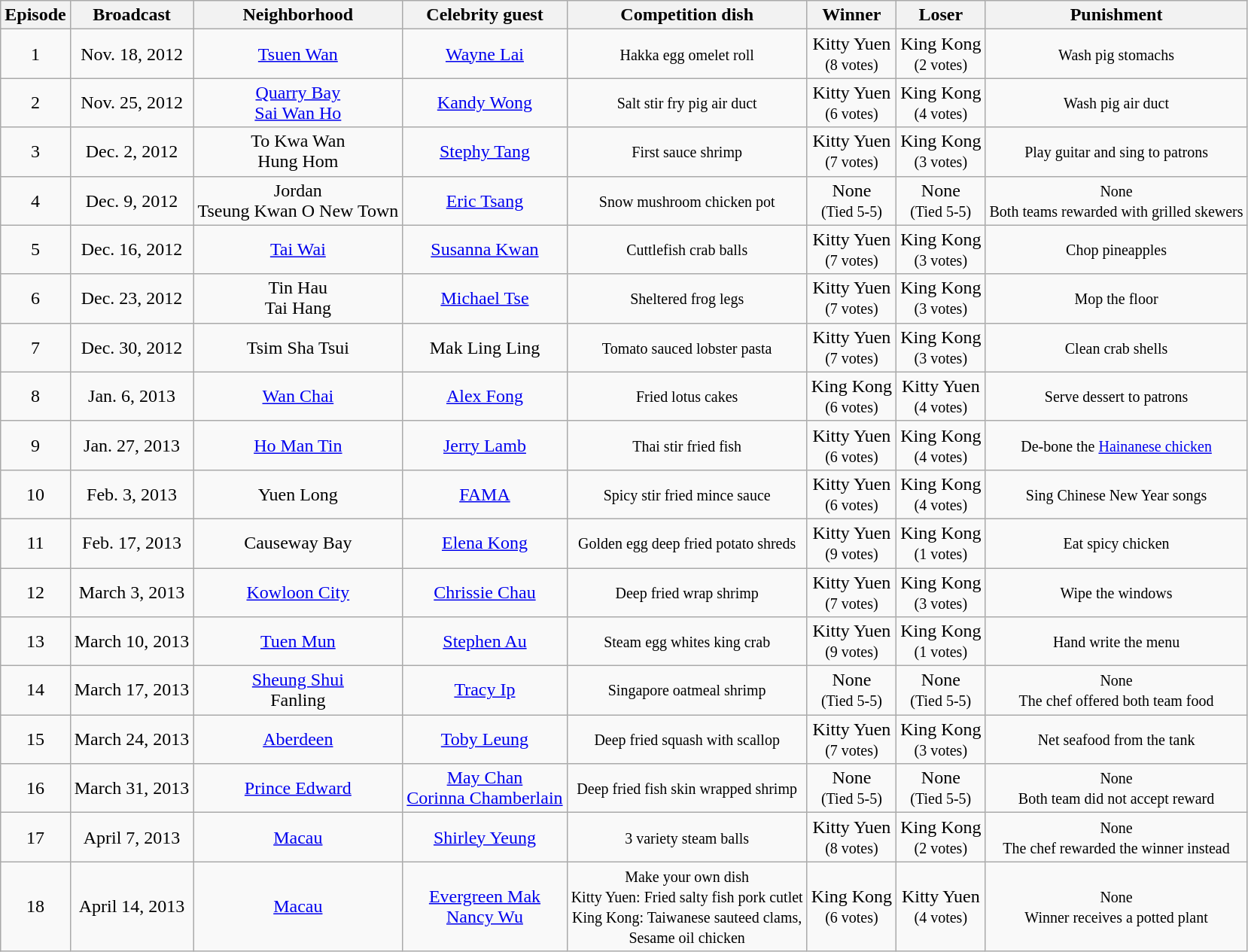<table class="wikitable" style="text-align:center;">
<tr>
<th>Episode</th>
<th>Broadcast</th>
<th>Neighborhood</th>
<th>Celebrity guest</th>
<th>Competition dish</th>
<th>Winner</th>
<th>Loser</th>
<th>Punishment</th>
</tr>
<tr>
<td>1</td>
<td>Nov. 18, 2012</td>
<td><a href='#'>Tsuen Wan</a></td>
<td><a href='#'>Wayne Lai</a></td>
<td><small>Hakka egg omelet roll</small></td>
<td>Kitty Yuen <br><small>(8 votes)</small></td>
<td>King Kong<br><small>(2 votes)</small></td>
<td><small>Wash pig stomachs</small></td>
</tr>
<tr>
<td>2</td>
<td>Nov. 25, 2012</td>
<td><a href='#'>Quarry Bay</a><br><a href='#'>Sai Wan Ho</a></td>
<td><a href='#'>Kandy Wong</a></td>
<td><small>Salt stir fry pig air duct</small></td>
<td>Kitty Yuen <br><small>(6 votes)</small></td>
<td>King Kong<br><small>(4 votes)</small></td>
<td><small>Wash pig air duct</small></td>
</tr>
<tr>
<td>3</td>
<td>Dec. 2, 2012</td>
<td>To Kwa Wan<br>Hung Hom</td>
<td><a href='#'>Stephy Tang</a></td>
<td><small>First sauce shrimp</small></td>
<td>Kitty Yuen <br><small>(7 votes)</small></td>
<td>King Kong <br><small>(3 votes)</small></td>
<td><small>Play guitar and sing to patrons</small></td>
</tr>
<tr>
<td>4</td>
<td>Dec. 9, 2012</td>
<td>Jordan<br>Tseung Kwan O New Town </td>
<td><a href='#'>Eric Tsang</a></td>
<td><small>Snow mushroom chicken pot</small></td>
<td>None<br><small>(Tied 5-5)</small></td>
<td>None <br><small>(Tied 5-5)</small></td>
<td><small>None<br>Both teams rewarded with grilled skewers</small></td>
</tr>
<tr>
<td>5</td>
<td>Dec. 16, 2012</td>
<td><a href='#'>Tai Wai</a></td>
<td><a href='#'>Susanna Kwan</a></td>
<td><small>Cuttlefish crab balls</small></td>
<td>Kitty Yuen<br><small>(7 votes)</small></td>
<td>King Kong<br><small>(3 votes)</small></td>
<td><small>Chop pineapples</small></td>
</tr>
<tr>
<td>6</td>
<td>Dec. 23, 2012</td>
<td>Tin Hau<br>Tai Hang</td>
<td><a href='#'>Michael Tse</a></td>
<td><small>Sheltered frog legs</small></td>
<td>Kitty Yuen<br><small>(7 votes)</small></td>
<td>King Kong<br><small>(3 votes)</small></td>
<td><small>Mop the floor</small></td>
</tr>
<tr>
<td>7</td>
<td>Dec. 30, 2012</td>
<td>Tsim Sha Tsui</td>
<td>Mak Ling Ling</td>
<td><small>Tomato sauced lobster pasta</small></td>
<td>Kitty Yuen<br><small>(7 votes)</small></td>
<td>King Kong<br><small>(3 votes)</small></td>
<td><small>Clean crab shells</small></td>
</tr>
<tr>
<td>8</td>
<td>Jan. 6, 2013</td>
<td><a href='#'>Wan Chai</a></td>
<td><a href='#'>Alex Fong</a></td>
<td><small>Fried lotus cakes</small></td>
<td>King Kong<br><small>(6 votes)</small></td>
<td>Kitty Yuen<br><small>(4 votes)</small></td>
<td><small>Serve dessert to patrons</small></td>
</tr>
<tr>
<td>9</td>
<td>Jan. 27, 2013</td>
<td><a href='#'>Ho Man Tin</a></td>
<td><a href='#'>Jerry Lamb</a></td>
<td><small>Thai stir fried fish</small></td>
<td>Kitty Yuen<br><small>(6 votes)</small></td>
<td>King Kong<br><small>(4 votes)</small></td>
<td><small>De-bone the <a href='#'>Hainanese chicken</a></small></td>
</tr>
<tr>
<td>10</td>
<td>Feb. 3, 2013</td>
<td>Yuen Long</td>
<td><a href='#'>FAMA</a></td>
<td><small>Spicy stir fried mince sauce</small></td>
<td>Kitty Yuen<br><small>(6 votes)</small></td>
<td>King Kong<br><small>(4 votes)</small></td>
<td><small>Sing Chinese New Year songs</small></td>
</tr>
<tr>
<td>11</td>
<td>Feb. 17, 2013</td>
<td>Causeway Bay</td>
<td><a href='#'>Elena Kong</a></td>
<td><small>Golden egg deep fried potato shreds</small></td>
<td>Kitty Yuen<br><small>(9 votes)</small></td>
<td>King Kong<br><small>(1 votes)</small></td>
<td><small>Eat spicy chicken</small></td>
</tr>
<tr>
<td>12</td>
<td>March 3, 2013</td>
<td><a href='#'>Kowloon City</a></td>
<td><a href='#'>Chrissie Chau</a></td>
<td><small>Deep fried wrap shrimp</small></td>
<td>Kitty Yuen<br><small>(7 votes)</small></td>
<td>King Kong<br><small>(3 votes)</small></td>
<td><small>Wipe the windows</small></td>
</tr>
<tr>
<td>13</td>
<td>March 10, 2013</td>
<td><a href='#'>Tuen Mun</a></td>
<td><a href='#'>Stephen Au</a></td>
<td><small>Steam egg whites king crab</small></td>
<td>Kitty Yuen<br><small>(9 votes)</small></td>
<td>King Kong<br><small>(1 votes)</small></td>
<td><small>Hand write the menu</small></td>
</tr>
<tr>
<td>14</td>
<td>March 17, 2013</td>
<td><a href='#'>Sheung Shui</a><br>Fanling</td>
<td><a href='#'>Tracy Ip</a></td>
<td><small>Singapore oatmeal shrimp</small></td>
<td>None<br><small>(Tied 5-5)</small></td>
<td>None <br><small>(Tied 5-5)</small></td>
<td><small>None<br>The chef offered both team food</small></td>
</tr>
<tr>
<td>15</td>
<td>March 24, 2013</td>
<td><a href='#'>Aberdeen</a></td>
<td><a href='#'>Toby Leung</a></td>
<td><small>Deep fried squash with scallop</small></td>
<td>Kitty Yuen<br><small>(7 votes)</small></td>
<td>King Kong<br><small>(3 votes)</small></td>
<td><small>Net seafood from the tank</small></td>
</tr>
<tr>
<td>16</td>
<td>March 31, 2013</td>
<td><a href='#'>Prince Edward</a></td>
<td><a href='#'>May Chan</a><br><a href='#'>Corinna Chamberlain</a></td>
<td><small>Deep fried fish skin wrapped shrimp</small></td>
<td>None<br><small>(Tied 5-5)</small></td>
<td>None <br><small>(Tied 5-5)</small></td>
<td><small>None<br>Both team did not accept reward</small></td>
</tr>
<tr>
<td>17</td>
<td>April 7, 2013</td>
<td><a href='#'>Macau</a></td>
<td><a href='#'>Shirley Yeung</a></td>
<td><small>3 variety steam balls</small></td>
<td>Kitty Yuen<br><small>(8 votes)</small></td>
<td>King Kong<br><small>(2 votes)</small></td>
<td><small>None<br>The chef rewarded the winner instead</small></td>
</tr>
<tr>
<td>18</td>
<td>April 14, 2013</td>
<td><a href='#'>Macau</a> </td>
<td><a href='#'>Evergreen Mak</a><br><a href='#'>Nancy Wu</a></td>
<td><small>Make your own dish<br>Kitty Yuen: Fried salty fish pork cutlet<br>King Kong: Taiwanese sauteed clams,<br>Sesame oil chicken</small></td>
<td>King Kong<br><small>(6 votes)</small></td>
<td>Kitty Yuen<br><small>(4 votes)</small></td>
<td><small>None<br>Winner receives a potted plant</small></td>
</tr>
</table>
